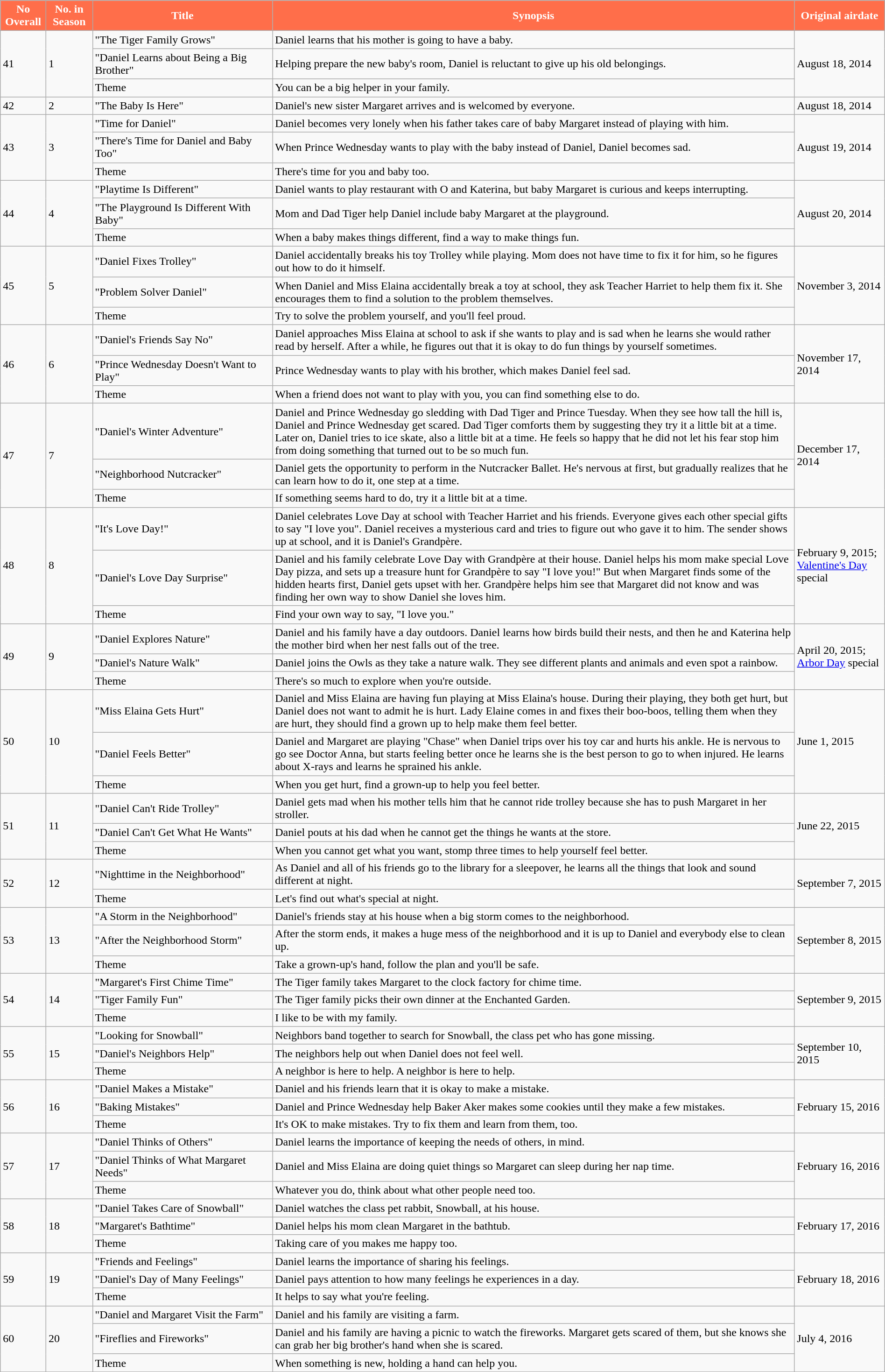<table class="wikitable plainrowheaders" style="width:100%;">
<tr>
<th style="background:#FF6E4A;color:white">No Overall</th>
<th style="background:#FF6E4A;color:white">No. in Season</th>
<th style="background:#FF6E4A;color:white">Title</th>
<th style="background:#FF6E4A;color:white">Synopsis</th>
<th style="background:#FF6E4A;color:white">Original airdate</th>
</tr>
<tr>
<td rowspan="3" style="border-bottom: 3px solid FF6E4A;">41</td>
<td rowspan="3" style="border-bottom: 3px solid FF6E4A;">1</td>
<td style=white-space:nowrap>"The Tiger Family Grows"</td>
<td>Daniel learns that his mother is going to have a baby.</td>
<td rowspan="3" style="border-bottom: 3px solid FF6E4A;">August 18, 2014</td>
</tr>
<tr>
<td>"Daniel Learns about Being a Big Brother"</td>
<td>Helping prepare the new baby's room, Daniel is reluctant to give up his old belongings.</td>
</tr>
<tr>
<td style="border-bottom: 3px solid FF6E4A;">Theme</td>
<td style="border-bottom: 3px solid FF6E4A;">You can be a big helper in your family.</td>
</tr>
<tr>
<td style="border-bottom: 3px solid FF6E4A;">42</td>
<td style="border-bottom: 3px solid FF6E4A;">2</td>
<td style="border-bottom: 3px solid FF6E4A;">"The Baby Is Here"</td>
<td style="border-bottom: 3px solid FF6E4A;">Daniel's new sister Margaret arrives and is welcomed by everyone.<br></td>
<td style="border-bottom: 3px solid FF6E4A;">August 18, 2014</td>
</tr>
<tr>
<td rowspan="3" style="border-bottom: 3px solid FF6E4A;">43</td>
<td rowspan="3" style="border-bottom: 3px solid 3251AE;">3</td>
<td style=white-space:nowrap>"Time for Daniel"</td>
<td>Daniel becomes very lonely when his father takes care of baby Margaret instead of playing with him.</td>
<td rowspan="3" style="border-bottom: 3px solid FF6E4A;">August 19, 2014</td>
</tr>
<tr>
<td>"There's Time for Daniel and Baby Too"</td>
<td>When Prince Wednesday wants to play with the baby instead of Daniel, Daniel becomes sad.</td>
</tr>
<tr>
<td style="border-bottom: 3px solid FF6E4A;">Theme</td>
<td style="border-bottom: 3px solid FF6E4A;">There's time for you and baby too.</td>
</tr>
<tr>
<td rowspan="3" style="border-bottom: 3px solid FF6E4A;">44</td>
<td rowspan="3" style="border-bottom: 3px solid FF6E4A;">4</td>
<td style="white-space:nowrap">"Playtime Is Different"</td>
<td>Daniel wants to play restaurant with O and Katerina, but baby Margaret is curious and keeps interrupting.</td>
<td rowspan="3" style="border-bottom: 3px solid FF6E4A;">August 20, 2014</td>
</tr>
<tr>
<td>"The Playground Is Different With Baby"</td>
<td>Mom and Dad Tiger help Daniel include baby Margaret at the playground.</td>
</tr>
<tr>
<td style="border-bottom: 3px solid FF6E4A;">Theme</td>
<td style="border-bottom: 3px solid FF6E4A;">When a baby makes things different, find a way to make things fun.</td>
</tr>
<tr>
<td rowspan="3" style="border-bottom: 3px solid FF6E4A;">45</td>
<td rowspan="3" style="border-bottom: 3px solid FF6E4A;">5</td>
<td style="white-space:nowrap">"Daniel Fixes Trolley"</td>
<td>Daniel accidentally breaks his toy Trolley while playing. Mom does not have time to fix it for him, so he figures out how to do it himself.</td>
<td rowspan="3" style="border-bottom: 3px solid FF6E4A;">November 3, 2014</td>
</tr>
<tr>
<td>"Problem Solver Daniel"</td>
<td>When Daniel and Miss Elaina accidentally break a toy at school, they ask Teacher Harriet to help them fix it. She encourages them to find a solution to the problem themselves.</td>
</tr>
<tr>
<td style="border-bottom: 3px solid FF6E4A;">Theme</td>
<td style="border-bottom: 3px solid FF6E4A;">Try to solve the problem yourself, and you'll feel proud.</td>
</tr>
<tr>
<td rowspan="3" style="border-bottom: 3px solid FF6E4A;">46</td>
<td rowspan="3" style="border-bottom: 3px solid FF6E4A;">6</td>
<td style="white-space:nowrap">"Daniel's Friends Say No"</td>
<td>Daniel approaches Miss Elaina at school to ask if she wants to play and is sad when he learns she would rather read by herself. After a while, he figures out that it is okay to do fun things by yourself sometimes.</td>
<td rowspan="3" style="border-bottom: 3px solid FF6E4A;">November 17, 2014</td>
</tr>
<tr>
<td>"Prince Wednesday Doesn't Want to Play"</td>
<td>Prince Wednesday wants to play with his brother, which makes Daniel feel sad.</td>
</tr>
<tr>
<td style="border-bottom: 3px solid FF6E4A;">Theme</td>
<td style="border-bottom: 3px solid FF6E4A;">When a friend does not want to play with you, you can find something else to do.</td>
</tr>
<tr>
<td rowspan="3" style="border-bottom: 3px solid FF6E4A;">47</td>
<td rowspan="3" style="border-bottom: 3px solid FF6E4A;">7</td>
<td style="white-space:nowrap">"Daniel's Winter Adventure"</td>
<td>Daniel and Prince Wednesday go sledding with Dad Tiger and Prince Tuesday. When they see how tall the hill is, Daniel and Prince Wednesday get scared. Dad Tiger comforts them by suggesting they try it a little bit at a time. Later on, Daniel tries to ice skate, also a little bit at a time. He feels so happy that he did not let his fear stop him from doing something that turned out to be so much fun.</td>
<td rowspan="3" style="border-bottom: 3px solid FF6E4A;">December 17, 2014</td>
</tr>
<tr>
<td>"Neighborhood Nutcracker"</td>
<td>Daniel gets the opportunity to perform in the Nutcracker Ballet. He's nervous at first, but gradually realizes that he can learn how to do it, one step at a time.</td>
</tr>
<tr>
<td style="border-bottom: 3px solid FF6E4A;">Theme</td>
<td style="border-bottom: 3px solid FF6E4A;">If something seems hard to do, try it a little bit at a time.</td>
</tr>
<tr>
<td rowspan="3" style="border-bottom: 3px solid FF6E4A;">48</td>
<td rowspan="3" style="border-bottom: 3px solid FF6E4A;">8</td>
<td style="white-space:nowrap">"It's Love Day!"</td>
<td>Daniel celebrates Love Day at school with Teacher Harriet and his friends. Everyone gives each other special gifts to say "I love you". Daniel receives a mysterious card and tries to figure out who gave it to him. The sender shows up at school, and it is Daniel's Grandpère.</td>
<td rowspan="3" style="border-bottom: 3px solid FF6E4A;">February 9, 2015; <a href='#'>Valentine's Day</a> special</td>
</tr>
<tr>
<td>"Daniel's Love Day Surprise"</td>
<td>Daniel and his family celebrate Love Day with Grandpère at their house. Daniel helps his mom make special Love Day pizza, and sets up a treasure hunt for Grandpère to say "I love you!" But when Margaret finds some of the hidden hearts first, Daniel gets upset with her. Grandpère helps him see that Margaret did not know and was finding her own way to show Daniel she loves him.</td>
</tr>
<tr>
<td style="border-bottom: 3px solid FF6E4A;">Theme</td>
<td style="border-bottom: 3px solid FF6E4A;">Find your own way to say, "I love you."</td>
</tr>
<tr>
<td rowspan="3" style="border-bottom: 3px solid FF6E4A;">49</td>
<td rowspan="3" style="border-bottom: 3px solid FF6E4A;">9</td>
<td style="white-space:nowrap">"Daniel Explores Nature"</td>
<td>Daniel and his family have a day outdoors. Daniel learns how birds build their nests, and then he and Katerina help the mother bird when her nest falls out of the tree.</td>
<td rowspan="3" style="border-bottom: 3px solid FF6E4A;">April 20, 2015; <a href='#'>Arbor Day</a> special</td>
</tr>
<tr>
<td>"Daniel's Nature Walk"</td>
<td>Daniel joins the Owls as they take a nature walk. They see different plants and animals and even spot a rainbow.</td>
</tr>
<tr>
<td style="border-bottom: 3px solid FF6E4A;">Theme</td>
<td style="border-bottom: 3px solid FF6E4A;">There's so much to explore when you're outside.</td>
</tr>
<tr>
<td rowspan="3" style="border-bottom: 3px solid FF6E4A;">50</td>
<td rowspan="3" style="border-bottom: 3px solid FF6E4A;">10</td>
<td style="white-space:nowrap">"Miss Elaina Gets Hurt"</td>
<td>Daniel and Miss Elaina are having fun playing at Miss Elaina's house. During their playing, they both get hurt, but Daniel does not want to admit he is hurt. Lady Elaine comes in and fixes their boo-boos, telling them when they are hurt, they should find a grown up to help make them feel better.</td>
<td rowspan="3" style="border-bottom: 3px solid FF6E4A;">June 1, 2015</td>
</tr>
<tr>
<td>"Daniel Feels Better"</td>
<td>Daniel and Margaret are playing "Chase" when Daniel trips over his toy car and hurts his ankle. He is nervous to go see Doctor Anna, but starts feeling better once he learns she is the best person to go to when injured. He learns about X-rays and learns he sprained his ankle.</td>
</tr>
<tr>
<td style="border-bottom: 3px solid FF6E4A;">Theme</td>
<td style="border-bottom: 3px solid FF6E4A;">When you get hurt, find a grown-up to help you feel better.</td>
</tr>
<tr>
<td rowspan="3" style="border-bottom: 3px solid FF6E4A;">51</td>
<td rowspan="3" style="border-bottom: 3px solid FF6E4A;">11</td>
<td style="white-space:nowrap">"Daniel Can't Ride Trolley"</td>
<td>Daniel gets mad when his mother tells him that he cannot ride trolley because she has to push Margaret in her stroller.</td>
<td rowspan="3" style="border-bottom: 3px solid FF6E4A;">June 22, 2015</td>
</tr>
<tr>
<td>"Daniel Can't Get What He Wants"</td>
<td>Daniel pouts at his dad when he cannot get the things he wants at the store.</td>
</tr>
<tr>
<td style="border-bottom: 3px solid FF6E4A;">Theme</td>
<td style="border-bottom: 3px solid FF6E4A;">When you cannot get what you want, stomp three times to help yourself feel better.</td>
</tr>
<tr>
<td rowspan="2" style="border-bottom: 3px solid FF6E4A;">52</td>
<td rowspan="2" style="border-bottom: 3px solid FF6E4A;">12</td>
<td style="white-space:nowrap">"Nighttime in the Neighborhood"</td>
<td>As Daniel and all of his friends go to the library for a sleepover, he learns all the things that look and sound different at night.</td>
<td rowspan="2" style="border-bottom: 3px solid FF6E4A;">September 7, 2015</td>
</tr>
<tr>
<td style="border-bottom: 3px solid FF6E4A;">Theme</td>
<td style="border-bottom: 3px solid FF6E4A;">Let's find out what's special at night.</td>
</tr>
<tr>
<td rowspan="3" style="border-bottom: 3px solid FF6E4A;">53</td>
<td rowspan="3" style="border-bottom: 3px solid FF6E4A;">13</td>
<td style=white-space:nowrap>"A Storm in the Neighborhood"</td>
<td>Daniel's friends stay at his house when a big storm comes to the neighborhood.</td>
<td rowspan="3" style="border-bottom: 3px solid FF6E4A;">September 8, 2015</td>
</tr>
<tr>
<td>"After the Neighborhood Storm"</td>
<td>After the storm ends, it makes a huge mess of the neighborhood and it is up to Daniel and everybody else to clean up.</td>
</tr>
<tr>
<td style="border-bottom: 3px solid FF6E4A;">Theme</td>
<td style="border-bottom: 3px solid FF6E4A;">Take a grown-up's hand, follow the plan and you'll be safe.</td>
</tr>
<tr>
<td rowspan="3" style="border-bottom: 3px solid FF6E4A;">54</td>
<td rowspan="3" style="border-bottom: 3px solid FF6E4A;">14</td>
<td style="white-space:nowrap">"Margaret's First Chime Time"</td>
<td>The Tiger family takes Margaret to the clock factory for chime time.</td>
<td rowspan="3" style="border-bottom: 3px solid FF6E4A;">September 9, 2015</td>
</tr>
<tr>
<td>"Tiger Family Fun"</td>
<td>The Tiger family picks their own dinner at the Enchanted Garden.</td>
</tr>
<tr>
<td style="border-bottom: 3px solid FF6E4A;">Theme</td>
<td style="border-bottom: 3px solid FF6E4A;">I like to be with my family.</td>
</tr>
<tr>
<td rowspan="3" style="border-bottom: 3px solid FF6E4A;">55</td>
<td rowspan="3" style="border-bottom: 3px solid FF6E4A;">15</td>
<td style="white-space:nowrap">"Looking for Snowball"</td>
<td>Neighbors band together to search for Snowball, the class pet who has gone missing.</td>
<td rowspan="3" style="border-bottom: 3px solid FF6E4A;">September 10, 2015</td>
</tr>
<tr>
<td>"Daniel's Neighbors Help"</td>
<td>The neighbors help out when Daniel does not feel well.</td>
</tr>
<tr>
<td style="border-bottom: 3px solid FF6E4A;">Theme</td>
<td style="border-bottom: 3px solid FF6E4A;">A neighbor is here to help. A neighbor is here to help.</td>
</tr>
<tr>
<td rowspan="3" style="border-bottom: 3px solid FF6E4A;">56</td>
<td rowspan="3" style="border-bottom: 3px solid FF6E4A;">16</td>
<td style="white-space:nowrap">"Daniel Makes a Mistake"</td>
<td>Daniel and his friends learn that it is okay to make a mistake.</td>
<td rowspan="3" style="border-bottom: 3px solid FF6E4A;">February 15, 2016</td>
</tr>
<tr>
<td>"Baking Mistakes"</td>
<td>Daniel and Prince Wednesday help Baker Aker makes some cookies until they make a few mistakes.</td>
</tr>
<tr>
<td style="border-bottom: 3px solid FF6E4A;">Theme</td>
<td style="border-bottom: 3px solid FF6E4A;">It's OK to make mistakes. Try to fix them and learn from them, too.</td>
</tr>
<tr>
<td rowspan="3" style="border-bottom: 3px solid FF6E4A;">57</td>
<td rowspan="3" style="border-bottom: 3px solid FF6E4A;">17</td>
<td style="white-space:nowrap">"Daniel Thinks of Others"</td>
<td>Daniel learns the importance of keeping the needs of others, in mind.</td>
<td rowspan="3" style="border-bottom: 3px solid FF6E4A;">February 16, 2016</td>
</tr>
<tr>
<td>"Daniel Thinks of What Margaret Needs"</td>
<td>Daniel and Miss Elaina are doing quiet things so Margaret can sleep during her nap time.</td>
</tr>
<tr>
<td style="border-bottom: 3px solid FF6E4A;">Theme</td>
<td style="border-bottom: 3px solid FF6E4A;">Whatever you do, think about what other people need too.</td>
</tr>
<tr>
<td rowspan="3" style="border-bottom: 3px solid FF6E4A;">58</td>
<td rowspan="3" style="border-bottom: 3px solid FF6E4A;">18</td>
<td style="white-space:nowrap">"Daniel Takes Care of Snowball"</td>
<td>Daniel watches the class pet rabbit, Snowball, at his house.</td>
<td rowspan="3" style="border-bottom: 3px solid FF6E4A;">February 17, 2016</td>
</tr>
<tr>
<td>"Margaret's Bathtime"</td>
<td>Daniel helps his mom clean Margaret in the bathtub.</td>
</tr>
<tr>
<td style="border-bottom: 3px solid FF6E4A;">Theme</td>
<td style="border-bottom: 3px solid FF6E4A;">Taking care of you makes me happy too.</td>
</tr>
<tr>
<td rowspan="3" style="border-bottom: 3px solid FF6E4A;">59</td>
<td rowspan="3" style="border-bottom: 3px solid FF6E4A;">19</td>
<td style="white-space:nowrap">"Friends and Feelings"</td>
<td>Daniel learns the importance of sharing his feelings.</td>
<td rowspan="3" style="border-bottom: 3px solid FF6E4A;">February 18, 2016</td>
</tr>
<tr>
<td>"Daniel's Day of Many Feelings"</td>
<td>Daniel pays attention to how many feelings he experiences in a day.</td>
</tr>
<tr>
<td style="border-bottom: 3px solid FF6E4A;">Theme</td>
<td style="border-bottom: 3px solid FF6E4A;">It helps to say what you're feeling.</td>
</tr>
<tr>
<td rowspan="3" style="border-bottom: 3px solid FF6E4A;">60</td>
<td rowspan="3" style="border-bottom: 3px solid FF6E4A;">20</td>
<td style="white-space:nowrap">"Daniel and Margaret Visit the Farm"</td>
<td>Daniel and his family are visiting a farm.</td>
<td rowspan="3" style="border-bottom: 3px solid FF6E4A;">July 4, 2016</td>
</tr>
<tr>
<td>"Fireflies and Fireworks"</td>
<td>Daniel and his family are having a picnic to watch the fireworks. Margaret gets scared of them, but she knows she can grab her big brother's hand when she is scared.</td>
</tr>
<tr>
<td style="border-bottom: 3px solid FF6E4A;">Theme</td>
<td style="border-bottom: 3px solid FF6E4A;">When something is new, holding a hand can help you.</td>
</tr>
<tr>
</tr>
</table>
